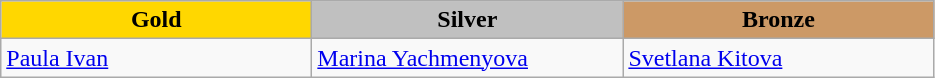<table class="wikitable" style="text-align:left">
<tr align="center">
<td width=200 bgcolor=gold><strong>Gold</strong></td>
<td width=200 bgcolor=silver><strong>Silver</strong></td>
<td width=200 bgcolor=CC9966><strong>Bronze</strong></td>
</tr>
<tr>
<td><a href='#'>Paula Ivan</a><br><em></em></td>
<td><a href='#'>Marina Yachmenyova</a><br><em></em></td>
<td><a href='#'>Svetlana Kitova</a><br><em></em></td>
</tr>
</table>
